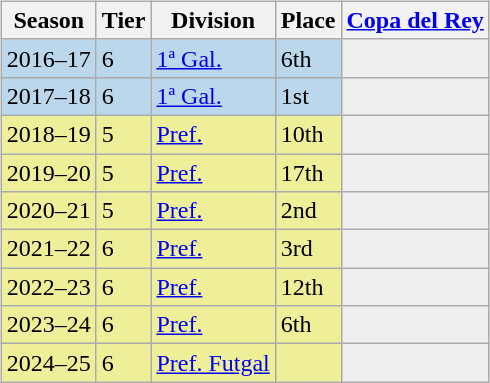<table>
<tr>
<td valign="top" width=0%><br><table class="wikitable">
<tr style="background:#f0f6fa;">
<th>Season</th>
<th>Tier</th>
<th>Division</th>
<th>Place</th>
<th><a href='#'>Copa del Rey</a></th>
</tr>
<tr>
<td style="background:#BBD7EC;">2016–17</td>
<td style="background:#BBD7EC;">6</td>
<td style="background:#BBD7EC;"><a href='#'>1ª Gal.</a></td>
<td style="background:#BBD7EC;">6th</td>
<th style="background:#efefef;"></th>
</tr>
<tr>
<td style="background:#BBD7EC;">2017–18</td>
<td style="background:#BBD7EC;">6</td>
<td style="background:#BBD7EC;"><a href='#'>1ª Gal.</a></td>
<td style="background:#BBD7EC;">1st</td>
<th style="background:#efefef;"></th>
</tr>
<tr>
<td style="background:#EFEF99;">2018–19</td>
<td style="background:#EFEF99;">5</td>
<td style="background:#EFEF99;"><a href='#'>Pref.</a></td>
<td style="background:#EFEF99;">10th</td>
<th style="background:#efefef;"></th>
</tr>
<tr>
<td style="background:#EFEF99;">2019–20</td>
<td style="background:#EFEF99;">5</td>
<td style="background:#EFEF99;"><a href='#'>Pref.</a></td>
<td style="background:#EFEF99;">17th</td>
<th style="background:#efefef;"></th>
</tr>
<tr>
<td style="background:#EFEF99;">2020–21</td>
<td style="background:#EFEF99;">5</td>
<td style="background:#EFEF99;"><a href='#'>Pref.</a></td>
<td style="background:#EFEF99;">2nd</td>
<th style="background:#efefef;"></th>
</tr>
<tr>
<td style="background:#EFEF99;">2021–22</td>
<td style="background:#EFEF99;">6</td>
<td style="background:#EFEF99;"><a href='#'>Pref.</a></td>
<td style="background:#EFEF99;">3rd</td>
<th style="background:#efefef;"></th>
</tr>
<tr>
<td style="background:#EFEF99;">2022–23</td>
<td style="background:#EFEF99;">6</td>
<td style="background:#EFEF99;"><a href='#'>Pref.</a></td>
<td style="background:#EFEF99;">12th</td>
<th style="background:#efefef;"></th>
</tr>
<tr>
<td style="background:#EFEF99;">2023–24</td>
<td style="background:#EFEF99;">6</td>
<td style="background:#EFEF99;"><a href='#'>Pref.</a></td>
<td style="background:#EFEF99;">6th</td>
<th style="background:#efefef;"></th>
</tr>
<tr>
<td style="background:#EFEF99;">2024–25</td>
<td style="background:#EFEF99;">6</td>
<td style="background:#EFEF99;"><a href='#'>Pref. Futgal</a></td>
<td style="background:#EFEF99;"></td>
<th style="background:#efefef;"></th>
</tr>
</table>
</td>
</tr>
</table>
